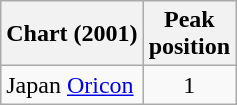<table class="wikitable">
<tr>
<th>Chart (2001)</th>
<th>Peak<br>position</th>
</tr>
<tr>
<td>Japan <a href='#'>Oricon</a></td>
<td align="center">1</td>
</tr>
</table>
